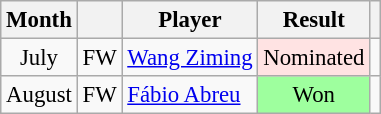<table class="wikitable sortable" style="text-align:center; font-size:95%;">
<tr>
<th>Month</th>
<th></th>
<th>Player</th>
<th>Result</th>
<th class="unsortable"></th>
</tr>
<tr>
<td>July</td>
<td>FW</td>
<td style="text-align:left;"> <a href='#'>Wang Ziming</a></td>
<td style="background:#ffe3e3;">Nominated</td>
<td></td>
</tr>
<tr>
<td>August</td>
<td>FW</td>
<td style="text-align:left;"> <a href='#'>Fábio Abreu</a></td>
<td style="background:#9eff9e;">Won</td>
<td></td>
</tr>
</table>
